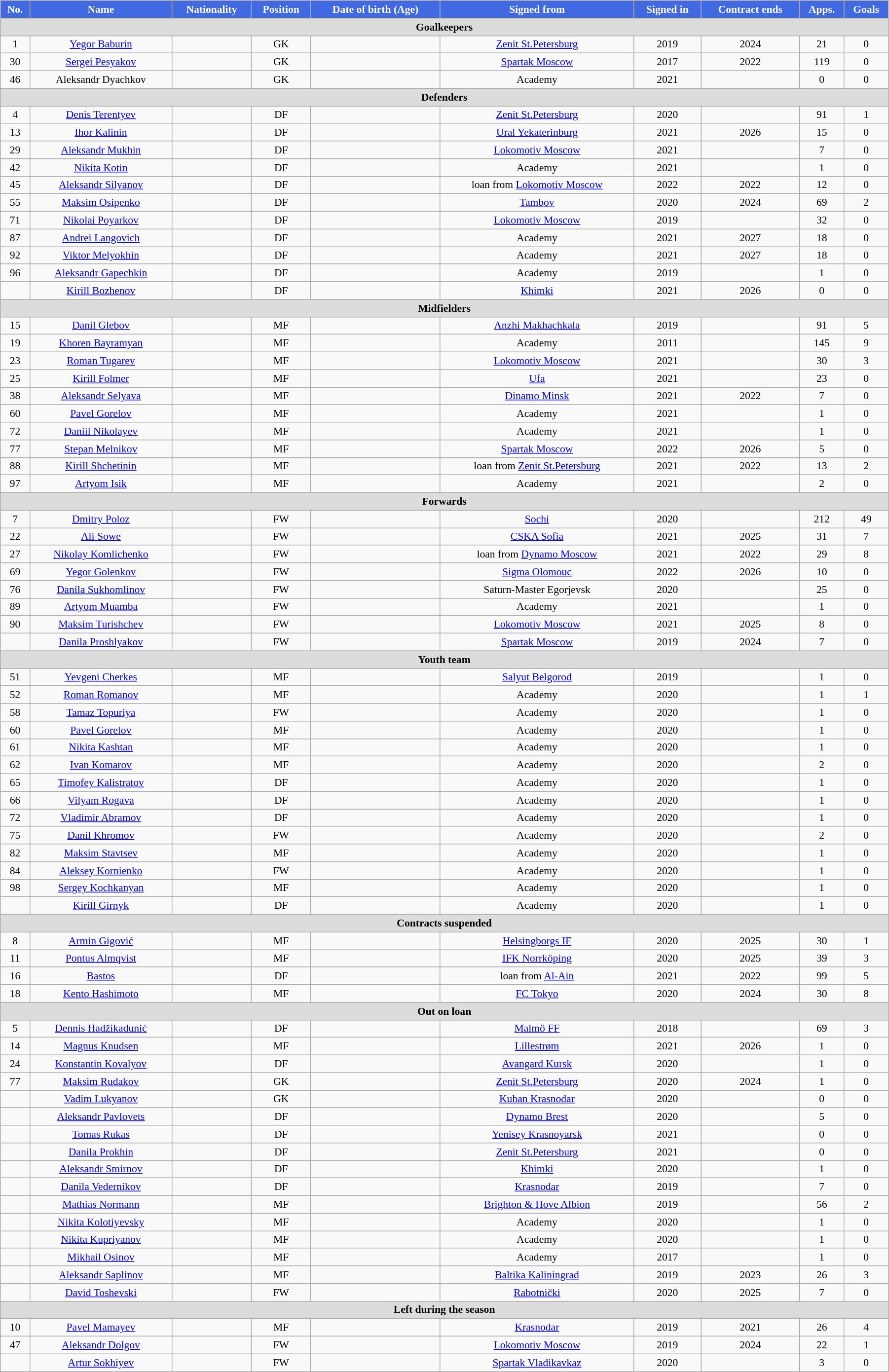<table class="wikitable"  style="text-align:center; font-size:90%; width:95%;">
<tr>
<th style="background:#4169E1; color:white; text-align:center;">No.</th>
<th style="background:#4169E1; color:white; text-align:center;">Name</th>
<th style="background:#4169E1; color:white; text-align:center;">Nationality</th>
<th style="background:#4169E1; color:white; text-align:center;">Position</th>
<th style="background:#4169E1; color:white; text-align:center;">Date of birth (Age)</th>
<th style="background:#4169E1; color:white; text-align:center;">Signed from</th>
<th style="background:#4169E1; color:white; text-align:center;">Signed in</th>
<th style="background:#4169E1; color:white; text-align:center;">Contract ends</th>
<th style="background:#4169E1; color:white; text-align:center;">Apps.</th>
<th style="background:#4169E1; color:white; text-align:center;">Goals</th>
</tr>
<tr>
<th colspan="11"  style="background:#dcdcdc; text-align:center;">Goalkeepers</th>
</tr>
<tr>
<td>1</td>
<td><a href='#'>Yegor Baburin</a></td>
<td></td>
<td>GK</td>
<td></td>
<td><a href='#'>Zenit St.Petersburg</a></td>
<td>2019</td>
<td>2024</td>
<td>21</td>
<td>0</td>
</tr>
<tr>
<td>30</td>
<td><a href='#'>Sergei Pesyakov</a></td>
<td></td>
<td>GK</td>
<td></td>
<td><a href='#'>Spartak Moscow</a></td>
<td>2017</td>
<td>2022</td>
<td>119</td>
<td>0</td>
</tr>
<tr>
<td>46</td>
<td>Aleksandr Dyachkov</td>
<td></td>
<td>GK</td>
<td></td>
<td>Academy</td>
<td>2021</td>
<td></td>
<td>0</td>
<td>0</td>
</tr>
<tr>
<th colspan="11"  style="background:#dcdcdc; text-align:center;">Defenders</th>
</tr>
<tr>
<td>4</td>
<td><a href='#'>Denis Terentyev</a></td>
<td></td>
<td>DF</td>
<td></td>
<td><a href='#'>Zenit St.Petersburg</a></td>
<td>2020</td>
<td></td>
<td>91</td>
<td>1</td>
</tr>
<tr>
<td>13</td>
<td><a href='#'>Ihor Kalinin</a></td>
<td></td>
<td>DF</td>
<td></td>
<td><a href='#'>Ural Yekaterinburg</a></td>
<td>2021</td>
<td>2026</td>
<td>15</td>
<td>0</td>
</tr>
<tr>
<td>29</td>
<td><a href='#'>Aleksandr Mukhin</a></td>
<td></td>
<td>DF</td>
<td></td>
<td><a href='#'>Lokomotiv Moscow</a></td>
<td>2021</td>
<td></td>
<td>7</td>
<td>0</td>
</tr>
<tr>
<td>42</td>
<td><a href='#'>Nikita Kotin</a></td>
<td></td>
<td>DF</td>
<td></td>
<td>Academy</td>
<td>2021</td>
<td></td>
<td>1</td>
<td>0</td>
</tr>
<tr>
<td>45</td>
<td><a href='#'>Aleksandr Silyanov</a></td>
<td></td>
<td>DF</td>
<td></td>
<td>loan from <a href='#'>Lokomotiv Moscow</a></td>
<td>2022</td>
<td>2022</td>
<td>12</td>
<td>0</td>
</tr>
<tr>
<td>55</td>
<td><a href='#'>Maksim Osipenko</a></td>
<td></td>
<td>DF</td>
<td></td>
<td><a href='#'>Tambov</a></td>
<td>2020</td>
<td>2024</td>
<td>69</td>
<td>2</td>
</tr>
<tr>
<td>71</td>
<td><a href='#'>Nikolai Poyarkov</a></td>
<td></td>
<td>DF</td>
<td></td>
<td><a href='#'>Lokomotiv Moscow</a></td>
<td>2019</td>
<td></td>
<td>32</td>
<td>0</td>
</tr>
<tr>
<td>87</td>
<td><a href='#'>Andrei Langovich</a></td>
<td></td>
<td>DF</td>
<td></td>
<td>Academy</td>
<td>2021</td>
<td>2027</td>
<td>18</td>
<td>0</td>
</tr>
<tr>
<td>92</td>
<td><a href='#'>Viktor Melyokhin</a></td>
<td></td>
<td>DF</td>
<td></td>
<td>Academy</td>
<td>2021</td>
<td>2027</td>
<td>18</td>
<td>0</td>
</tr>
<tr>
<td>96</td>
<td><a href='#'>Aleksandr Gapechkin</a></td>
<td></td>
<td>DF</td>
<td></td>
<td>Academy</td>
<td>2019</td>
<td></td>
<td>1</td>
<td>0</td>
</tr>
<tr>
<td></td>
<td><a href='#'>Kirill Bozhenov</a></td>
<td></td>
<td>DF</td>
<td></td>
<td><a href='#'>Khimki</a></td>
<td>2021</td>
<td>2026</td>
<td>0</td>
<td>0</td>
</tr>
<tr>
<th colspan="11"  style="background:#dcdcdc; text-align:center;">Midfielders</th>
</tr>
<tr>
<td>15</td>
<td><a href='#'>Danil Glebov</a></td>
<td></td>
<td>MF</td>
<td></td>
<td><a href='#'>Anzhi Makhachkala</a></td>
<td>2019</td>
<td></td>
<td>91</td>
<td>5</td>
</tr>
<tr>
<td>19</td>
<td><a href='#'>Khoren Bayramyan</a></td>
<td></td>
<td>MF</td>
<td></td>
<td>Academy</td>
<td>2011</td>
<td></td>
<td>145</td>
<td>9</td>
</tr>
<tr>
<td>23</td>
<td><a href='#'>Roman Tugarev</a></td>
<td></td>
<td>MF</td>
<td></td>
<td><a href='#'>Lokomotiv Moscow</a></td>
<td>2021</td>
<td></td>
<td>30</td>
<td>3</td>
</tr>
<tr>
<td>25</td>
<td><a href='#'>Kirill Folmer</a></td>
<td></td>
<td>MF</td>
<td></td>
<td><a href='#'>Ufa</a></td>
<td>2021</td>
<td></td>
<td>23</td>
<td>0</td>
</tr>
<tr>
<td>38</td>
<td><a href='#'>Aleksandr Selyava</a></td>
<td></td>
<td>MF</td>
<td></td>
<td><a href='#'>Dinamo Minsk</a></td>
<td>2021</td>
<td>2022</td>
<td>7</td>
<td>0</td>
</tr>
<tr>
<td>60</td>
<td><a href='#'>Pavel Gorelov</a></td>
<td></td>
<td>MF</td>
<td></td>
<td>Academy</td>
<td>2021</td>
<td></td>
<td>1</td>
<td>0</td>
</tr>
<tr>
<td>72</td>
<td><a href='#'>Daniil Nikolayev</a></td>
<td></td>
<td>MF</td>
<td></td>
<td>Academy</td>
<td>2021</td>
<td></td>
<td>1</td>
<td>0</td>
</tr>
<tr>
<td>77</td>
<td><a href='#'>Stepan Melnikov</a></td>
<td></td>
<td>MF</td>
<td></td>
<td><a href='#'>Spartak Moscow</a></td>
<td>2022</td>
<td>2026</td>
<td>5</td>
<td>0</td>
</tr>
<tr>
<td>88</td>
<td><a href='#'>Kirill Shchetinin</a></td>
<td></td>
<td>MF</td>
<td></td>
<td>loan from <a href='#'>Zenit St.Petersburg</a></td>
<td>2021</td>
<td>2022</td>
<td>13</td>
<td>2</td>
</tr>
<tr>
<td>97</td>
<td><a href='#'>Artyom Isik</a></td>
<td></td>
<td>MF</td>
<td></td>
<td>Academy</td>
<td>2021</td>
<td></td>
<td>2</td>
<td>0</td>
</tr>
<tr>
<th colspan="11"  style="background:#dcdcdc; text-align:center;">Forwards</th>
</tr>
<tr>
<td>7</td>
<td><a href='#'>Dmitry Poloz</a></td>
<td></td>
<td>FW</td>
<td></td>
<td><a href='#'>Sochi</a></td>
<td>2020</td>
<td></td>
<td>212</td>
<td>49</td>
</tr>
<tr>
<td>22</td>
<td><a href='#'>Ali Sowe</a></td>
<td></td>
<td>FW</td>
<td></td>
<td><a href='#'>CSKA Sofia</a></td>
<td>2021</td>
<td>2025</td>
<td>31</td>
<td>7</td>
</tr>
<tr>
<td>27</td>
<td><a href='#'>Nikolay Komlichenko</a></td>
<td></td>
<td>FW</td>
<td></td>
<td>loan from <a href='#'>Dynamo Moscow</a></td>
<td>2021</td>
<td>2022</td>
<td>29</td>
<td>8</td>
</tr>
<tr>
<td>69</td>
<td><a href='#'>Yegor Golenkov</a></td>
<td></td>
<td>FW</td>
<td></td>
<td><a href='#'>Sigma Olomouc</a></td>
<td>2022</td>
<td>2026</td>
<td>10</td>
<td>0</td>
</tr>
<tr>
<td>76</td>
<td><a href='#'>Danila Sukhomlinov</a></td>
<td></td>
<td>FW</td>
<td></td>
<td>Saturn-Master Egorjevsk</td>
<td>2020</td>
<td></td>
<td>25</td>
<td>0</td>
</tr>
<tr>
<td>89</td>
<td><a href='#'>Artyom Muamba</a></td>
<td></td>
<td>FW</td>
<td></td>
<td>Academy</td>
<td>2021</td>
<td></td>
<td>1</td>
<td>0</td>
</tr>
<tr>
<td>90</td>
<td><a href='#'>Maksim Turishchev</a></td>
<td></td>
<td>FW</td>
<td></td>
<td><a href='#'>Lokomotiv Moscow</a></td>
<td>2021</td>
<td>2025</td>
<td>8</td>
<td>0</td>
</tr>
<tr>
<td></td>
<td><a href='#'>Danila Proshlyakov</a></td>
<td></td>
<td>FW</td>
<td></td>
<td><a href='#'>Spartak Moscow</a></td>
<td>2019</td>
<td>2024</td>
<td>7</td>
<td>0</td>
</tr>
<tr>
<th colspan="11"  style="background:#dcdcdc; text-align:center;">Youth team</th>
</tr>
<tr>
<td>51</td>
<td><a href='#'>Yevgeni Cherkes</a></td>
<td></td>
<td>MF</td>
<td></td>
<td><a href='#'>Salyut Belgorod</a></td>
<td>2019</td>
<td></td>
<td>1</td>
<td>0</td>
</tr>
<tr>
<td>52</td>
<td><a href='#'>Roman Romanov</a></td>
<td></td>
<td>MF</td>
<td></td>
<td>Academy</td>
<td>2020</td>
<td></td>
<td>1</td>
<td>1</td>
</tr>
<tr>
<td>58</td>
<td><a href='#'>Tamaz Topuriya</a></td>
<td></td>
<td>FW</td>
<td></td>
<td>Academy</td>
<td>2020</td>
<td></td>
<td>1</td>
<td>0</td>
</tr>
<tr>
<td>60</td>
<td><a href='#'>Pavel Gorelov</a></td>
<td></td>
<td>MF</td>
<td></td>
<td>Academy</td>
<td>2020</td>
<td></td>
<td>1</td>
<td>0</td>
</tr>
<tr>
<td>61</td>
<td><a href='#'>Nikita Kashtan</a></td>
<td></td>
<td>MF</td>
<td></td>
<td>Academy</td>
<td>2020</td>
<td></td>
<td>1</td>
<td>0</td>
</tr>
<tr>
<td>62</td>
<td><a href='#'>Ivan Komarov</a></td>
<td></td>
<td>MF</td>
<td></td>
<td>Academy</td>
<td>2020</td>
<td></td>
<td>2</td>
<td>0</td>
</tr>
<tr>
<td>65</td>
<td><a href='#'>Timofey Kalistratov</a></td>
<td></td>
<td>DF</td>
<td></td>
<td>Academy</td>
<td>2020</td>
<td></td>
<td>1</td>
<td>0</td>
</tr>
<tr>
<td>66</td>
<td><a href='#'>Vilyam Rogava</a></td>
<td></td>
<td>DF</td>
<td></td>
<td>Academy</td>
<td>2020</td>
<td></td>
<td>1</td>
<td>0</td>
</tr>
<tr>
<td>72</td>
<td><a href='#'>Vladimir Abramov</a></td>
<td></td>
<td>DF</td>
<td></td>
<td>Academy</td>
<td>2020</td>
<td></td>
<td>1</td>
<td>0</td>
</tr>
<tr>
<td>75</td>
<td><a href='#'>Danil Khromov</a></td>
<td></td>
<td>FW</td>
<td></td>
<td>Academy</td>
<td>2020</td>
<td></td>
<td>2</td>
<td>0</td>
</tr>
<tr>
<td>82</td>
<td><a href='#'>Maksim Stavtsev</a></td>
<td></td>
<td>MF</td>
<td></td>
<td>Academy</td>
<td>2020</td>
<td></td>
<td>1</td>
<td>0</td>
</tr>
<tr>
<td>84</td>
<td><a href='#'>Aleksey Kornienko</a></td>
<td></td>
<td>FW</td>
<td></td>
<td>Academy</td>
<td>2020</td>
<td></td>
<td>1</td>
<td>0</td>
</tr>
<tr>
<td>98</td>
<td><a href='#'>Sergey Kochkanyan</a></td>
<td></td>
<td>MF</td>
<td></td>
<td>Academy</td>
<td>2020</td>
<td></td>
<td>1</td>
<td>0</td>
</tr>
<tr>
<td></td>
<td><a href='#'>Kirill Girnyk</a></td>
<td></td>
<td>DF</td>
<td></td>
<td>Academy</td>
<td>2020</td>
<td></td>
<td>1</td>
<td>0</td>
</tr>
<tr>
<th colspan="11"  style="background:#dcdcdc; text-align:center;">Contracts suspended</th>
</tr>
<tr>
<td>8</td>
<td><a href='#'>Armin Gigović</a></td>
<td></td>
<td>MF</td>
<td></td>
<td><a href='#'>Helsingborgs IF</a></td>
<td>2020</td>
<td>2025</td>
<td>30</td>
<td>1</td>
</tr>
<tr>
<td>11</td>
<td><a href='#'>Pontus Almqvist</a></td>
<td></td>
<td>MF</td>
<td></td>
<td><a href='#'>IFK Norrköping</a></td>
<td>2020</td>
<td>2025</td>
<td>39</td>
<td>3</td>
</tr>
<tr>
<td>16</td>
<td><a href='#'>Bastos</a></td>
<td></td>
<td>DF</td>
<td></td>
<td>loan from <a href='#'>Al-Ain</a></td>
<td>2021</td>
<td>2022</td>
<td>99</td>
<td>5</td>
</tr>
<tr>
<td>18</td>
<td><a href='#'>Kento Hashimoto</a></td>
<td></td>
<td>MF</td>
<td></td>
<td><a href='#'>FC Tokyo</a></td>
<td>2020</td>
<td>2024</td>
<td>30</td>
<td>8</td>
</tr>
<tr>
<th colspan="11"  style="background:#dcdcdc; text-align:center;">Out on loan</th>
</tr>
<tr>
<td>5</td>
<td><a href='#'>Dennis Hadžikadunić</a></td>
<td></td>
<td>DF</td>
<td></td>
<td><a href='#'>Malmö FF</a></td>
<td>2018</td>
<td></td>
<td>69</td>
<td>3</td>
</tr>
<tr>
<td>14</td>
<td><a href='#'>Magnus Knudsen</a></td>
<td></td>
<td>MF</td>
<td></td>
<td><a href='#'>Lillestrøm</a></td>
<td>2021</td>
<td>2026</td>
<td>1</td>
<td>0</td>
</tr>
<tr>
<td>24</td>
<td><a href='#'>Konstantin Kovalyov</a></td>
<td></td>
<td>DF</td>
<td></td>
<td><a href='#'>Avangard Kursk</a></td>
<td>2020</td>
<td></td>
<td>1</td>
<td>0</td>
</tr>
<tr>
<td>77</td>
<td><a href='#'>Maksim Rudakov</a></td>
<td></td>
<td>GK</td>
<td></td>
<td><a href='#'>Zenit St.Petersburg</a></td>
<td>2020</td>
<td>2024</td>
<td>1</td>
<td>0</td>
</tr>
<tr>
<td></td>
<td><a href='#'>Vadim Lukyanov</a></td>
<td></td>
<td>GK</td>
<td></td>
<td><a href='#'>Kuban Krasnodar</a></td>
<td>2020</td>
<td></td>
<td>0</td>
<td>0</td>
</tr>
<tr>
<td></td>
<td><a href='#'>Aleksandr Pavlovets</a></td>
<td></td>
<td>DF</td>
<td></td>
<td><a href='#'>Dynamo Brest</a></td>
<td>2020</td>
<td></td>
<td>5</td>
<td>0</td>
</tr>
<tr>
<td></td>
<td><a href='#'>Tomas Rukas</a></td>
<td></td>
<td>DF</td>
<td></td>
<td><a href='#'>Yenisey Krasnoyarsk</a></td>
<td>2021</td>
<td></td>
<td>0</td>
<td>0</td>
</tr>
<tr>
<td></td>
<td><a href='#'>Danila Prokhin</a></td>
<td></td>
<td>DF</td>
<td></td>
<td><a href='#'>Zenit St.Petersburg</a></td>
<td>2021</td>
<td></td>
<td>0</td>
<td>0</td>
</tr>
<tr>
<td></td>
<td><a href='#'>Aleksandr Smirnov</a></td>
<td></td>
<td>DF</td>
<td></td>
<td><a href='#'>Khimki</a></td>
<td>2020</td>
<td></td>
<td>1</td>
<td>0</td>
</tr>
<tr>
<td></td>
<td><a href='#'>Danila Vedernikov</a></td>
<td></td>
<td>DF</td>
<td></td>
<td><a href='#'>Krasnodar</a></td>
<td>2019</td>
<td></td>
<td>7</td>
<td>0</td>
</tr>
<tr>
<td></td>
<td><a href='#'>Mathias Normann</a></td>
<td></td>
<td>MF</td>
<td></td>
<td><a href='#'>Brighton & Hove Albion</a></td>
<td>2019</td>
<td></td>
<td>56</td>
<td>2</td>
</tr>
<tr>
<td></td>
<td><a href='#'>Nikita Kolotiyevsky</a></td>
<td></td>
<td>MF</td>
<td></td>
<td>Academy</td>
<td>2020</td>
<td></td>
<td>1</td>
<td>0</td>
</tr>
<tr>
<td></td>
<td><a href='#'>Nikita Kupriyanov</a></td>
<td></td>
<td>MF</td>
<td></td>
<td>Academy</td>
<td>2020</td>
<td></td>
<td>1</td>
<td>0</td>
</tr>
<tr>
<td></td>
<td><a href='#'>Mikhail Osinov</a></td>
<td></td>
<td>MF</td>
<td></td>
<td>Academy</td>
<td>2017</td>
<td></td>
<td>1</td>
<td>0</td>
</tr>
<tr>
<td></td>
<td><a href='#'>Aleksandr Saplinov</a></td>
<td></td>
<td>MF</td>
<td></td>
<td><a href='#'>Baltika Kaliningrad</a></td>
<td>2019</td>
<td>2023</td>
<td>26</td>
<td>3</td>
</tr>
<tr>
<td></td>
<td><a href='#'>David Toshevski</a></td>
<td></td>
<td>FW</td>
<td></td>
<td><a href='#'>Rabotnički</a></td>
<td>2020</td>
<td>2025</td>
<td>7</td>
<td>0</td>
</tr>
<tr>
<th colspan="11"  style="background:#dcdcdc; text-align:center;">Left during the season</th>
</tr>
<tr>
<td>10</td>
<td><a href='#'>Pavel Mamayev</a></td>
<td></td>
<td>MF</td>
<td></td>
<td><a href='#'>Krasnodar</a></td>
<td>2019</td>
<td>2021</td>
<td>26</td>
<td>4</td>
</tr>
<tr>
<td>47</td>
<td><a href='#'>Aleksandr Dolgov</a></td>
<td></td>
<td>FW</td>
<td></td>
<td><a href='#'>Lokomotiv Moscow</a></td>
<td>2019</td>
<td>2024</td>
<td>22</td>
<td>1</td>
</tr>
<tr>
<td></td>
<td><a href='#'>Artur Sokhiyev</a></td>
<td></td>
<td>FW</td>
<td></td>
<td><a href='#'>Spartak Vladikavkaz</a></td>
<td>2020</td>
<td></td>
<td>3</td>
<td>0</td>
</tr>
</table>
